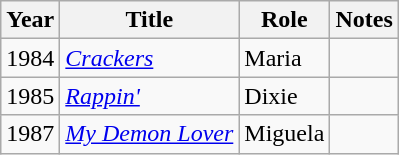<table class="wikitable sortable">
<tr>
<th>Year</th>
<th>Title</th>
<th>Role</th>
<th>Notes</th>
</tr>
<tr>
<td>1984</td>
<td><em><a href='#'>Crackers</a></em></td>
<td>Maria</td>
<td></td>
</tr>
<tr>
<td>1985</td>
<td><em><a href='#'>Rappin'</a></em></td>
<td>Dixie</td>
<td></td>
</tr>
<tr>
<td>1987</td>
<td><em><a href='#'>My Demon Lover</a></em></td>
<td>Miguela</td>
<td></td>
</tr>
</table>
